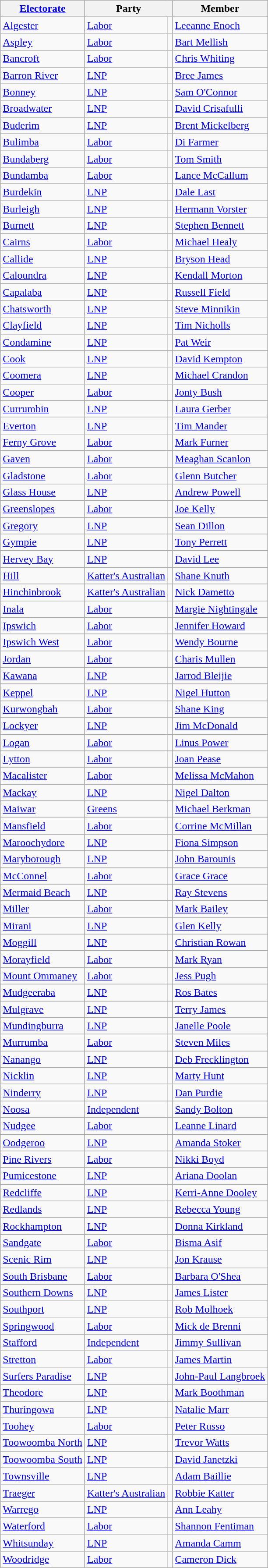<table class="wikitable sortable">
<tr>
<th><a href='#'>Electorate</a></th>
<th colspan="2">Party</th>
<th>Member</th>
</tr>
<tr>
<td><a href='#'>Algester</a></td>
<td><a href='#'>Labor</a></td>
<td></td>
<td><a href='#'>Leeanne Enoch</a></td>
</tr>
<tr>
<td><a href='#'>Aspley</a></td>
<td><a href='#'>Labor</a></td>
<td></td>
<td><a href='#'>Bart Mellish</a></td>
</tr>
<tr>
<td><a href='#'>Bancroft</a></td>
<td><a href='#'>Labor</a></td>
<td></td>
<td><a href='#'>Chris Whiting</a></td>
</tr>
<tr>
<td><a href='#'>Barron River</a></td>
<td><a href='#'>LNP</a></td>
<td></td>
<td><a href='#'>Bree James</a></td>
</tr>
<tr>
<td><a href='#'>Bonney</a></td>
<td><a href='#'>LNP</a></td>
<td></td>
<td><a href='#'>Sam O'Connor</a></td>
</tr>
<tr>
<td><a href='#'>Broadwater</a></td>
<td><a href='#'>LNP</a></td>
<td></td>
<td><a href='#'>David Crisafulli</a></td>
</tr>
<tr>
<td><a href='#'>Buderim</a></td>
<td><a href='#'>LNP</a></td>
<td></td>
<td><a href='#'>Brent Mickelberg</a></td>
</tr>
<tr>
<td><a href='#'>Bulimba</a></td>
<td><a href='#'>Labor</a></td>
<td></td>
<td><a href='#'>Di Farmer</a></td>
</tr>
<tr>
<td><a href='#'>Bundaberg</a></td>
<td><a href='#'>Labor</a></td>
<td></td>
<td><a href='#'>Tom Smith</a></td>
</tr>
<tr>
<td><a href='#'>Bundamba</a></td>
<td><a href='#'>Labor</a></td>
<td></td>
<td><a href='#'>Lance McCallum</a></td>
</tr>
<tr>
<td><a href='#'>Burdekin</a></td>
<td><a href='#'>LNP</a></td>
<td></td>
<td><a href='#'>Dale Last</a></td>
</tr>
<tr>
<td><a href='#'>Burleigh</a></td>
<td><a href='#'>LNP</a></td>
<td></td>
<td><a href='#'>Hermann Vorster</a></td>
</tr>
<tr>
<td><a href='#'>Burnett</a></td>
<td><a href='#'>LNP</a></td>
<td></td>
<td><a href='#'>Stephen Bennett</a></td>
</tr>
<tr>
<td><a href='#'>Cairns</a></td>
<td><a href='#'>Labor</a></td>
<td></td>
<td><a href='#'>Michael Healy</a></td>
</tr>
<tr>
<td><a href='#'>Callide</a></td>
<td><a href='#'>LNP</a></td>
<td></td>
<td><a href='#'>Bryson Head</a></td>
</tr>
<tr>
<td><a href='#'>Caloundra</a></td>
<td><a href='#'>LNP</a></td>
<td></td>
<td><a href='#'>Kendall Morton</a></td>
</tr>
<tr>
<td><a href='#'>Capalaba</a></td>
<td><a href='#'>LNP</a></td>
<td></td>
<td><a href='#'>Russell Field</a></td>
</tr>
<tr>
<td><a href='#'>Chatsworth</a></td>
<td><a href='#'>LNP</a></td>
<td></td>
<td><a href='#'>Steve Minnikin</a></td>
</tr>
<tr>
<td><a href='#'>Clayfield</a></td>
<td><a href='#'>LNP</a></td>
<td></td>
<td><a href='#'>Tim Nicholls</a></td>
</tr>
<tr>
<td><a href='#'>Condamine</a></td>
<td><a href='#'>LNP</a></td>
<td></td>
<td><a href='#'>Pat Weir</a></td>
</tr>
<tr>
<td><a href='#'>Cook</a></td>
<td><a href='#'>LNP</a></td>
<td></td>
<td><a href='#'>David Kempton</a></td>
</tr>
<tr>
<td><a href='#'>Coomera</a></td>
<td><a href='#'>LNP</a></td>
<td></td>
<td><a href='#'>Michael Crandon</a></td>
</tr>
<tr>
<td><a href='#'>Cooper</a></td>
<td><a href='#'>Labor</a></td>
<td></td>
<td><a href='#'>Jonty Bush</a></td>
</tr>
<tr>
<td><a href='#'>Currumbin</a></td>
<td><a href='#'>LNP</a></td>
<td></td>
<td><a href='#'>Laura Gerber</a></td>
</tr>
<tr>
<td><a href='#'>Everton</a></td>
<td><a href='#'>LNP</a></td>
<td></td>
<td><a href='#'>Tim Mander</a></td>
</tr>
<tr>
<td><a href='#'>Ferny Grove</a></td>
<td><a href='#'>Labor</a></td>
<td></td>
<td><a href='#'>Mark Furner</a></td>
</tr>
<tr>
<td><a href='#'>Gaven</a></td>
<td><a href='#'>Labor</a></td>
<td></td>
<td><a href='#'>Meaghan Scanlon</a></td>
</tr>
<tr>
<td><a href='#'>Gladstone</a></td>
<td><a href='#'>Labor</a></td>
<td></td>
<td><a href='#'>Glenn Butcher</a></td>
</tr>
<tr>
<td><a href='#'>Glass House</a></td>
<td><a href='#'>LNP</a></td>
<td></td>
<td><a href='#'>Andrew Powell</a></td>
</tr>
<tr>
<td><a href='#'>Greenslopes</a></td>
<td><a href='#'>Labor</a></td>
<td></td>
<td><a href='#'>Joe Kelly</a></td>
</tr>
<tr>
<td><a href='#'>Gregory</a></td>
<td><a href='#'>LNP</a></td>
<td></td>
<td><a href='#'>Sean Dillon</a></td>
</tr>
<tr>
<td><a href='#'>Gympie</a></td>
<td><a href='#'>LNP</a></td>
<td></td>
<td><a href='#'>Tony Perrett</a></td>
</tr>
<tr>
<td><a href='#'>Hervey Bay</a></td>
<td><a href='#'>LNP</a></td>
<td></td>
<td><a href='#'>David Lee</a></td>
</tr>
<tr>
<td><a href='#'>Hill</a></td>
<td><a href='#'>Katter's Australian</a></td>
<td></td>
<td><a href='#'>Shane Knuth</a></td>
</tr>
<tr>
<td><a href='#'>Hinchinbrook</a></td>
<td><a href='#'>Katter's Australian</a></td>
<td></td>
<td><a href='#'>Nick Dametto</a></td>
</tr>
<tr>
<td><a href='#'>Inala</a></td>
<td><a href='#'>Labor</a></td>
<td></td>
<td><a href='#'>Margie Nightingale</a></td>
</tr>
<tr>
<td><a href='#'>Ipswich</a></td>
<td><a href='#'>Labor</a></td>
<td></td>
<td><a href='#'>Jennifer Howard</a></td>
</tr>
<tr>
<td><a href='#'>Ipswich West</a></td>
<td><a href='#'>Labor</a></td>
<td></td>
<td><a href='#'>Wendy Bourne</a></td>
</tr>
<tr>
<td><a href='#'>Jordan</a></td>
<td><a href='#'>Labor</a></td>
<td></td>
<td><a href='#'>Charis Mullen</a></td>
</tr>
<tr>
<td><a href='#'>Kawana</a></td>
<td><a href='#'>LNP</a></td>
<td></td>
<td><a href='#'>Jarrod Bleijie</a></td>
</tr>
<tr>
<td><a href='#'>Keppel</a></td>
<td><a href='#'>LNP</a></td>
<td></td>
<td><a href='#'>Nigel Hutton</a></td>
</tr>
<tr>
<td><a href='#'>Kurwongbah</a></td>
<td><a href='#'>Labor</a></td>
<td></td>
<td><a href='#'>Shane King</a></td>
</tr>
<tr>
<td><a href='#'>Lockyer</a></td>
<td><a href='#'>LNP</a></td>
<td></td>
<td><a href='#'>Jim McDonald</a></td>
</tr>
<tr>
<td><a href='#'>Logan</a></td>
<td><a href='#'>Labor</a></td>
<td></td>
<td><a href='#'>Linus Power</a></td>
</tr>
<tr>
<td><a href='#'>Lytton</a></td>
<td><a href='#'>Labor</a></td>
<td></td>
<td><a href='#'>Joan Pease</a></td>
</tr>
<tr>
<td><a href='#'>Macalister</a></td>
<td><a href='#'>Labor</a></td>
<td></td>
<td><a href='#'>Melissa McMahon</a></td>
</tr>
<tr>
<td><a href='#'>Mackay</a></td>
<td><a href='#'>LNP</a></td>
<td></td>
<td><a href='#'>Nigel Dalton</a></td>
</tr>
<tr>
<td><a href='#'>Maiwar</a></td>
<td><a href='#'>Greens</a></td>
<td></td>
<td><a href='#'>Michael Berkman</a></td>
</tr>
<tr>
<td><a href='#'>Mansfield</a></td>
<td><a href='#'>Labor</a></td>
<td></td>
<td><a href='#'>Corrine McMillan</a></td>
</tr>
<tr>
<td><a href='#'>Maroochydore</a></td>
<td><a href='#'>LNP</a></td>
<td></td>
<td><a href='#'>Fiona Simpson</a></td>
</tr>
<tr>
<td><a href='#'>Maryborough</a></td>
<td><a href='#'>LNP</a></td>
<td></td>
<td><a href='#'>John Barounis</a></td>
</tr>
<tr>
<td><a href='#'>McConnel</a></td>
<td><a href='#'>Labor</a></td>
<td></td>
<td><a href='#'>Grace Grace</a></td>
</tr>
<tr>
<td><a href='#'>Mermaid Beach</a></td>
<td><a href='#'>LNP</a></td>
<td></td>
<td><a href='#'>Ray Stevens</a></td>
</tr>
<tr>
<td><a href='#'>Miller</a></td>
<td><a href='#'>Labor</a></td>
<td></td>
<td><a href='#'>Mark Bailey</a></td>
</tr>
<tr>
<td><a href='#'>Mirani</a></td>
<td><a href='#'>LNP</a></td>
<td></td>
<td><a href='#'>Glen Kelly</a></td>
</tr>
<tr>
<td><a href='#'>Moggill</a></td>
<td><a href='#'>LNP</a></td>
<td></td>
<td><a href='#'>Christian Rowan</a></td>
</tr>
<tr>
<td><a href='#'>Morayfield</a></td>
<td><a href='#'>Labor</a></td>
<td></td>
<td><a href='#'>Mark Ryan</a></td>
</tr>
<tr>
<td><a href='#'>Mount Ommaney</a></td>
<td><a href='#'>Labor</a></td>
<td></td>
<td><a href='#'>Jess Pugh</a></td>
</tr>
<tr>
<td><a href='#'>Mudgeeraba</a></td>
<td><a href='#'>LNP</a></td>
<td></td>
<td><a href='#'>Ros Bates</a></td>
</tr>
<tr>
<td><a href='#'>Mulgrave</a></td>
<td><a href='#'>LNP</a></td>
<td></td>
<td><a href='#'>Terry James</a></td>
</tr>
<tr>
<td><a href='#'>Mundingburra</a></td>
<td><a href='#'>LNP</a></td>
<td></td>
<td><a href='#'>Janelle Poole</a></td>
</tr>
<tr>
<td><a href='#'>Murrumba</a></td>
<td><a href='#'>Labor</a></td>
<td></td>
<td><a href='#'>Steven Miles</a></td>
</tr>
<tr>
<td><a href='#'>Nanango</a></td>
<td><a href='#'>LNP</a></td>
<td></td>
<td><a href='#'>Deb Frecklington</a></td>
</tr>
<tr>
<td><a href='#'>Nicklin</a></td>
<td><a href='#'>LNP</a></td>
<td></td>
<td><a href='#'>Marty Hunt</a></td>
</tr>
<tr>
<td><a href='#'>Ninderry</a></td>
<td><a href='#'>LNP</a></td>
<td></td>
<td><a href='#'>Dan Purdie</a></td>
</tr>
<tr>
<td><a href='#'>Noosa</a></td>
<td><a href='#'>Independent</a></td>
<td></td>
<td><a href='#'>Sandy Bolton</a></td>
</tr>
<tr>
<td><a href='#'>Nudgee</a></td>
<td><a href='#'>Labor</a></td>
<td></td>
<td><a href='#'>Leanne Linard</a></td>
</tr>
<tr>
<td><a href='#'>Oodgeroo</a></td>
<td><a href='#'>LNP</a></td>
<td></td>
<td><a href='#'>Amanda Stoker</a></td>
</tr>
<tr>
<td><a href='#'>Pine Rivers</a></td>
<td><a href='#'>Labor</a></td>
<td></td>
<td><a href='#'>Nikki Boyd</a></td>
</tr>
<tr>
<td><a href='#'>Pumicestone</a></td>
<td><a href='#'>LNP</a></td>
<td></td>
<td><a href='#'>Ariana Doolan</a></td>
</tr>
<tr>
<td><a href='#'>Redcliffe</a></td>
<td><a href='#'>LNP</a></td>
<td></td>
<td><a href='#'>Kerri-Anne Dooley</a></td>
</tr>
<tr>
<td><a href='#'>Redlands</a></td>
<td><a href='#'>LNP</a></td>
<td></td>
<td><a href='#'>Rebecca Young</a></td>
</tr>
<tr>
<td><a href='#'>Rockhampton</a></td>
<td><a href='#'>LNP</a></td>
<td></td>
<td><a href='#'>Donna Kirkland</a></td>
</tr>
<tr>
<td><a href='#'>Sandgate</a></td>
<td><a href='#'>Labor</a></td>
<td></td>
<td><a href='#'>Bisma Asif</a></td>
</tr>
<tr>
<td><a href='#'>Scenic Rim</a></td>
<td><a href='#'>LNP</a></td>
<td></td>
<td><a href='#'>Jon Krause</a></td>
</tr>
<tr>
<td><a href='#'>South Brisbane</a></td>
<td><a href='#'>Labor</a></td>
<td></td>
<td><a href='#'>Barbara O'Shea</a></td>
</tr>
<tr>
<td><a href='#'>Southern Downs</a></td>
<td><a href='#'>LNP</a></td>
<td></td>
<td><a href='#'>James Lister</a></td>
</tr>
<tr>
<td><a href='#'>Southport</a></td>
<td><a href='#'>LNP</a></td>
<td></td>
<td><a href='#'>Rob Molhoek</a></td>
</tr>
<tr>
<td><a href='#'>Springwood</a></td>
<td><a href='#'>Labor</a></td>
<td></td>
<td><a href='#'>Mick de Brenni</a></td>
</tr>
<tr>
<td><a href='#'>Stafford</a></td>
<td><a href='#'>Independent</a></td>
<td></td>
<td><a href='#'>Jimmy Sullivan</a></td>
</tr>
<tr>
<td><a href='#'>Stretton</a></td>
<td><a href='#'>Labor</a></td>
<td></td>
<td><a href='#'>James Martin</a></td>
</tr>
<tr>
<td><a href='#'>Surfers Paradise</a></td>
<td><a href='#'>LNP</a></td>
<td></td>
<td><a href='#'>John-Paul Langbroek</a></td>
</tr>
<tr>
<td><a href='#'>Theodore</a></td>
<td><a href='#'>LNP</a></td>
<td></td>
<td><a href='#'>Mark Boothman</a></td>
</tr>
<tr>
<td><a href='#'>Thuringowa</a></td>
<td><a href='#'>LNP</a></td>
<td></td>
<td><a href='#'>Natalie Marr</a></td>
</tr>
<tr>
<td><a href='#'>Toohey</a></td>
<td><a href='#'>Labor</a></td>
<td></td>
<td><a href='#'>Peter Russo</a></td>
</tr>
<tr>
<td><a href='#'>Toowoomba North</a></td>
<td><a href='#'>LNP</a></td>
<td></td>
<td><a href='#'>Trevor Watts</a></td>
</tr>
<tr>
<td><a href='#'>Toowoomba South</a></td>
<td><a href='#'>LNP</a></td>
<td></td>
<td><a href='#'>David Janetzki</a></td>
</tr>
<tr>
<td><a href='#'>Townsville</a></td>
<td><a href='#'>LNP</a></td>
<td></td>
<td><a href='#'>Adam Baillie</a></td>
</tr>
<tr>
<td><a href='#'>Traeger</a></td>
<td><a href='#'>Katter's Australian</a></td>
<td></td>
<td><a href='#'>Robbie Katter</a></td>
</tr>
<tr>
<td><a href='#'>Warrego</a></td>
<td><a href='#'>LNP</a></td>
<td></td>
<td><a href='#'>Ann Leahy</a></td>
</tr>
<tr>
<td><a href='#'>Waterford</a></td>
<td><a href='#'>Labor</a></td>
<td></td>
<td><a href='#'>Shannon Fentiman</a></td>
</tr>
<tr>
<td><a href='#'>Whitsunday</a></td>
<td><a href='#'>LNP</a></td>
<td></td>
<td><a href='#'>Amanda Camm</a></td>
</tr>
<tr>
<td><a href='#'>Woodridge</a></td>
<td><a href='#'>Labor</a></td>
<td></td>
<td><a href='#'>Cameron Dick</a></td>
</tr>
</table>
